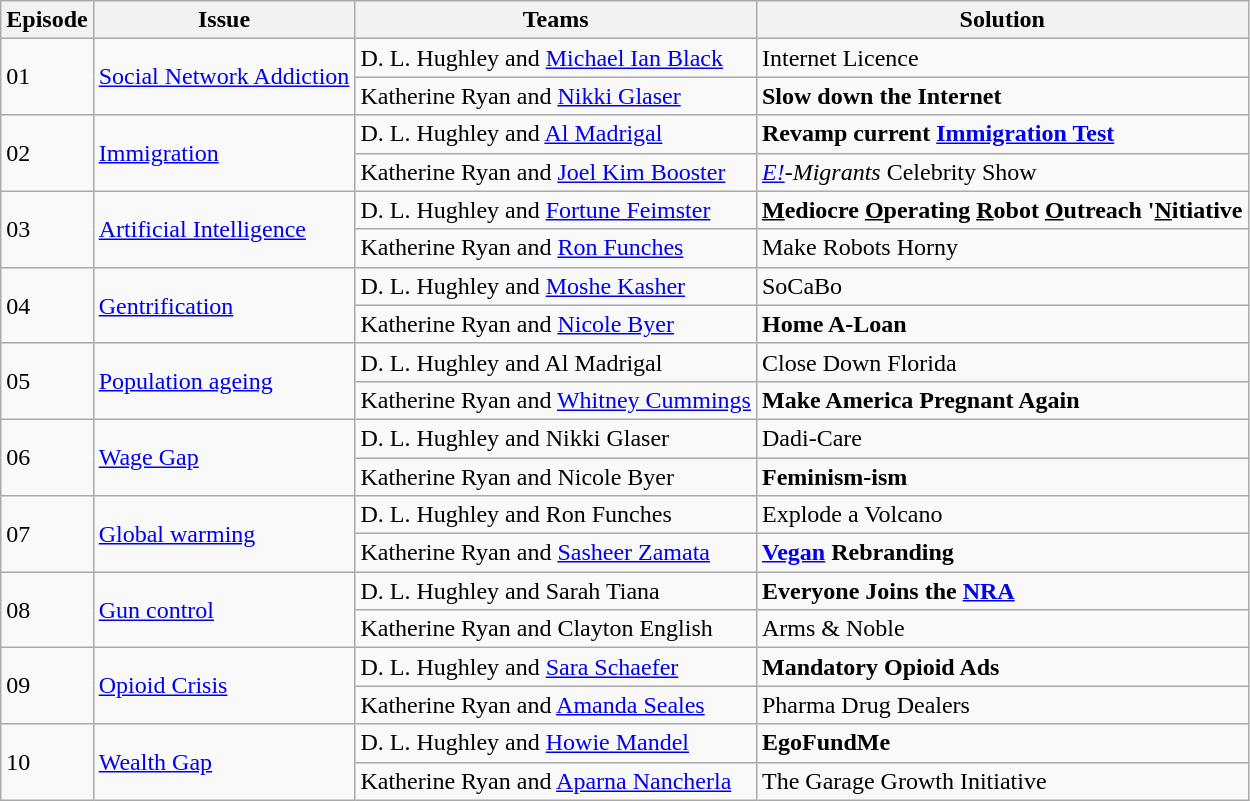<table class="wikitable">
<tr>
<th>Episode</th>
<th>Issue</th>
<th>Teams</th>
<th>Solution</th>
</tr>
<tr>
<td rowspan="2">01</td>
<td rowspan="2"><a href='#'>Social Network Addiction</a></td>
<td>D. L. Hughley and <a href='#'>Michael Ian Black</a></td>
<td>Internet Licence</td>
</tr>
<tr>
<td>Katherine Ryan and <a href='#'>Nikki Glaser</a></td>
<td><strong>Slow down the Internet</strong></td>
</tr>
<tr>
<td rowspan="2">02</td>
<td rowspan="2"><a href='#'>Immigration</a></td>
<td>D. L. Hughley and <a href='#'>Al Madrigal</a></td>
<td><strong>Revamp current <a href='#'>Immigration Test</a></strong></td>
</tr>
<tr>
<td>Katherine Ryan and <a href='#'>Joel Kim Booster</a></td>
<td><em><a href='#'>E!</a>-Migrants</em> Celebrity Show</td>
</tr>
<tr>
<td rowspan="2">03</td>
<td rowspan="2"><a href='#'>Artificial Intelligence</a></td>
<td>D. L. Hughley and <a href='#'>Fortune Feimster</a></td>
<td><strong><u>M</u>ediocre <u>O</u>perating <u>R</u>obot <u>O</u>utreach '<u>N</u>itiative</strong></td>
</tr>
<tr>
<td>Katherine Ryan and <a href='#'>Ron Funches</a></td>
<td>Make Robots Horny</td>
</tr>
<tr>
<td rowspan="2">04</td>
<td rowspan="2"><a href='#'>Gentrification</a></td>
<td>D. L. Hughley and <a href='#'>Moshe Kasher</a></td>
<td>SoCaBo</td>
</tr>
<tr>
<td>Katherine Ryan and <a href='#'>Nicole Byer</a></td>
<td><strong>Home A-Loan</strong></td>
</tr>
<tr>
<td rowspan="2">05</td>
<td rowspan="2"><a href='#'>Population ageing</a></td>
<td>D. L. Hughley and Al Madrigal</td>
<td>Close Down Florida</td>
</tr>
<tr>
<td>Katherine Ryan and <a href='#'>Whitney Cummings</a></td>
<td><strong>Make America Pregnant Again</strong></td>
</tr>
<tr>
<td rowspan="2">06</td>
<td rowspan="2"><a href='#'>Wage Gap</a></td>
<td>D. L. Hughley and Nikki Glaser</td>
<td>Dadi-Care</td>
</tr>
<tr>
<td>Katherine Ryan and Nicole Byer</td>
<td><strong>Feminism-ism</strong></td>
</tr>
<tr>
<td rowspan="2">07</td>
<td rowspan="2"><a href='#'>Global warming</a></td>
<td>D. L. Hughley and Ron Funches</td>
<td>Explode a Volcano</td>
</tr>
<tr>
<td>Katherine Ryan and <a href='#'>Sasheer Zamata</a></td>
<td><strong><a href='#'>Vegan</a> Rebranding</strong></td>
</tr>
<tr>
<td rowspan="2">08</td>
<td rowspan="2"><a href='#'>Gun control</a></td>
<td>D. L. Hughley and Sarah Tiana</td>
<td><strong>Everyone Joins the <a href='#'>NRA</a></strong></td>
</tr>
<tr>
<td>Katherine Ryan and Clayton English</td>
<td>Arms & Noble</td>
</tr>
<tr>
<td rowspan="2">09</td>
<td rowspan="2"><a href='#'>Opioid Crisis</a></td>
<td>D. L. Hughley and <a href='#'>Sara Schaefer</a></td>
<td><strong>Mandatory Opioid Ads</strong></td>
</tr>
<tr>
<td>Katherine Ryan and <a href='#'>Amanda Seales</a></td>
<td>Pharma Drug Dealers</td>
</tr>
<tr>
<td rowspan="2">10</td>
<td rowspan="2"><a href='#'>Wealth Gap</a></td>
<td>D. L. Hughley and <a href='#'>Howie Mandel</a></td>
<td><strong>EgoFundMe</strong></td>
</tr>
<tr>
<td>Katherine Ryan and <a href='#'>Aparna Nancherla</a></td>
<td>The Garage Growth Initiative</td>
</tr>
</table>
